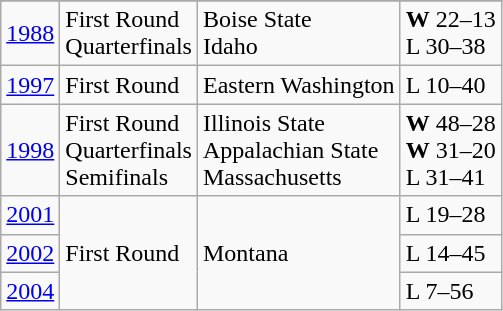<table class="wikitable">
<tr>
</tr>
<tr>
<td><a href='#'>1988</a></td>
<td>First Round<br>Quarterfinals</td>
<td>Boise State<br>Idaho</td>
<td><strong>W</strong> 22–13<br>L 30–38</td>
</tr>
<tr>
<td><a href='#'>1997</a></td>
<td>First Round</td>
<td>Eastern Washington</td>
<td>L 10–40</td>
</tr>
<tr>
<td><a href='#'>1998</a></td>
<td>First Round<br>Quarterfinals<br>Semifinals</td>
<td>Illinois State<br>Appalachian State<br>Massachusetts</td>
<td><strong>W</strong> 48–28<br><strong>W</strong> 31–20<br>L 31–41</td>
</tr>
<tr>
<td><a href='#'>2001</a></td>
<td rowspan="3">First Round</td>
<td rowspan="3">Montana</td>
<td>L 19–28</td>
</tr>
<tr>
<td><a href='#'>2002</a></td>
<td>L 14–45</td>
</tr>
<tr>
<td><a href='#'>2004</a></td>
<td>L 7–56</td>
</tr>
</table>
